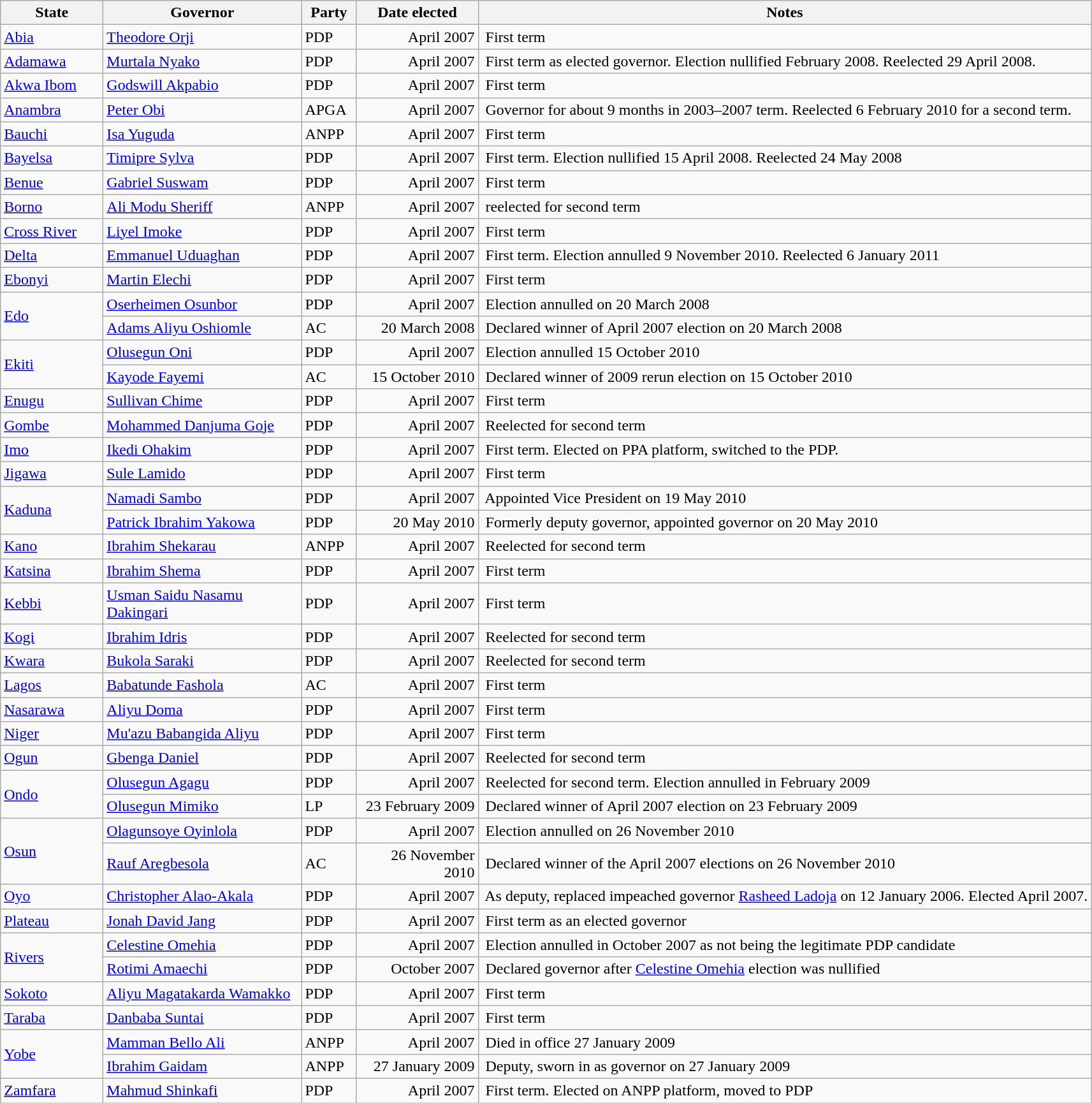<table class=wikitable>
<tr>
<th width="100pt">State</th>
<th width="200pt">Governor</th>
<th width="50pt">Party</th>
<th width="120pt">Date elected</th>
<th>Notes</th>
</tr>
<tr>
<td><a href='#'>Abia</a></td>
<td><a href='#'>Theodore Orji</a></td>
<td>PDP</td>
<td align="right">April 2007</td>
<td> First term</td>
</tr>
<tr>
<td><a href='#'>Adamawa</a></td>
<td><a href='#'>Murtala Nyako</a></td>
<td>PDP</td>
<td align="right">April 2007</td>
<td> First term as elected governor. Election nullified February 2008. Reelected 29 April 2008.</td>
</tr>
<tr>
<td><a href='#'>Akwa Ibom</a></td>
<td><a href='#'>Godswill Akpabio</a></td>
<td>PDP</td>
<td align="right">April 2007</td>
<td> First term</td>
</tr>
<tr>
<td><a href='#'>Anambra</a></td>
<td><a href='#'>Peter Obi</a></td>
<td>APGA</td>
<td align="right">April 2007</td>
<td> Governor for about 9 months in 2003–2007 term. Reelected 6 February 2010 for a second term.</td>
</tr>
<tr>
<td><a href='#'>Bauchi</a></td>
<td><a href='#'>Isa Yuguda</a></td>
<td>ANPP</td>
<td align="right">April 2007</td>
<td> First term</td>
</tr>
<tr>
<td><a href='#'>Bayelsa</a></td>
<td><a href='#'>Timipre Sylva</a></td>
<td>PDP</td>
<td align="right">April 2007</td>
<td> First term. Election nullified 15 April 2008. Reelected 24 May 2008</td>
</tr>
<tr>
<td><a href='#'>Benue</a></td>
<td><a href='#'>Gabriel Suswam</a></td>
<td>PDP</td>
<td align="right">April 2007</td>
<td> First term</td>
</tr>
<tr>
<td><a href='#'>Borno</a></td>
<td><a href='#'>Ali Modu Sheriff</a></td>
<td>ANPP</td>
<td align="right">April 2007</td>
<td> reelected for second term</td>
</tr>
<tr>
<td><a href='#'>Cross River</a></td>
<td><a href='#'>Liyel Imoke</a></td>
<td>PDP</td>
<td align="right">April 2007</td>
<td> First term</td>
</tr>
<tr>
<td><a href='#'>Delta</a></td>
<td><a href='#'>Emmanuel Uduaghan</a></td>
<td>PDP</td>
<td align="right">April 2007</td>
<td> First term. Election annulled 9 November 2010. Reelected 6 January 2011</td>
</tr>
<tr>
<td><a href='#'>Ebonyi</a></td>
<td><a href='#'>Martin Elechi</a></td>
<td>PDP</td>
<td align="right">April 2007</td>
<td> First term</td>
</tr>
<tr>
<td rowspan=2><a href='#'>Edo</a></td>
<td><a href='#'>Oserheimen Osunbor</a></td>
<td>PDP</td>
<td align="right">April 2007</td>
<td> Election annulled on 20 March 2008</td>
</tr>
<tr>
<td><a href='#'>Adams Aliyu Oshiomle</a></td>
<td>AC</td>
<td align="right">20 March 2008</td>
<td> Declared winner of April 2007 election on 20 March 2008</td>
</tr>
<tr>
<td rowspan=2><a href='#'>Ekiti</a></td>
<td><a href='#'>Olusegun Oni</a></td>
<td>PDP</td>
<td align="right">April 2007</td>
<td> Election annulled 15 October 2010</td>
</tr>
<tr>
<td><a href='#'>Kayode Fayemi</a></td>
<td>AC</td>
<td align="right">15 October 2010</td>
<td> Declared winner of 2009 rerun election on 15 October 2010</td>
</tr>
<tr>
<td><a href='#'>Enugu</a></td>
<td><a href='#'>Sullivan Chime</a></td>
<td>PDP</td>
<td align="right">April 2007</td>
<td> First term</td>
</tr>
<tr>
<td><a href='#'>Gombe</a></td>
<td><a href='#'>Mohammed Danjuma Goje</a></td>
<td>PDP</td>
<td align="right">April 2007</td>
<td> Reelected for second term</td>
</tr>
<tr>
<td><a href='#'>Imo</a></td>
<td><a href='#'>Ikedi Ohakim</a></td>
<td>PDP</td>
<td align="right">April 2007</td>
<td> First term. Elected on PPA platform, switched to the PDP.</td>
</tr>
<tr>
<td><a href='#'>Jigawa</a></td>
<td><a href='#'>Sule Lamido</a></td>
<td>PDP</td>
<td align="right">April 2007</td>
<td> First term</td>
</tr>
<tr>
<td rowspan=2><a href='#'>Kaduna</a></td>
<td><a href='#'>Namadi Sambo</a></td>
<td>PDP</td>
<td align="right">April 2007</td>
<td> Appointed Vice President on 19 May 2010</td>
</tr>
<tr>
<td><a href='#'>Patrick Ibrahim Yakowa</a></td>
<td>PDP</td>
<td align="right">20 May 2010</td>
<td> Formerly deputy governor, appointed governor on 20 May 2010</td>
</tr>
<tr>
<td><a href='#'>Kano</a></td>
<td><a href='#'>Ibrahim Shekarau</a></td>
<td>ANPP</td>
<td align="right">April 2007</td>
<td> Reelected for second term</td>
</tr>
<tr>
<td><a href='#'>Katsina</a></td>
<td><a href='#'>Ibrahim Shema</a></td>
<td>PDP</td>
<td align="right">April 2007</td>
<td> First term</td>
</tr>
<tr>
<td><a href='#'>Kebbi</a></td>
<td><a href='#'>Usman Saidu Nasamu Dakingari</a></td>
<td>PDP</td>
<td align="right">April 2007</td>
<td> First term</td>
</tr>
<tr>
<td><a href='#'>Kogi</a></td>
<td><a href='#'>Ibrahim Idris</a></td>
<td>PDP</td>
<td align="right">April 2007</td>
<td> Reelected for second term</td>
</tr>
<tr>
<td><a href='#'>Kwara</a></td>
<td><a href='#'>Bukola Saraki</a></td>
<td>PDP</td>
<td align="right">April 2007</td>
<td> Reelected for second term</td>
</tr>
<tr>
<td><a href='#'>Lagos</a></td>
<td><a href='#'>Babatunde Fashola</a></td>
<td>AC</td>
<td align="right">April 2007</td>
<td> First term</td>
</tr>
<tr>
<td><a href='#'>Nasarawa</a></td>
<td><a href='#'>Aliyu Doma</a></td>
<td>PDP</td>
<td align="right">April 2007</td>
<td> First term</td>
</tr>
<tr>
<td><a href='#'>Niger</a></td>
<td><a href='#'>Mu'azu Babangida Aliyu</a></td>
<td>PDP</td>
<td align="right">April 2007</td>
<td> First term</td>
</tr>
<tr>
<td><a href='#'>Ogun</a></td>
<td><a href='#'>Gbenga Daniel</a></td>
<td>PDP</td>
<td align="right">April 2007</td>
<td> Reelected for second term</td>
</tr>
<tr>
<td rowspan=2><a href='#'>Ondo</a></td>
<td><a href='#'>Olusegun Agagu</a></td>
<td>PDP</td>
<td align="right">April 2007</td>
<td> Reelected for second term. Election annulled in February 2009</td>
</tr>
<tr>
<td><a href='#'>Olusegun Mimiko</a></td>
<td>LP</td>
<td align="right">23 February 2009</td>
<td> Declared winner of April 2007 election on 23 February 2009</td>
</tr>
<tr>
<td rowspan=2><a href='#'>Osun</a></td>
<td><a href='#'>Olagunsoye Oyinlola</a></td>
<td>PDP</td>
<td align="right">April 2007</td>
<td> Election annulled on 26 November 2010</td>
</tr>
<tr>
<td><a href='#'>Rauf Aregbesola</a></td>
<td>AC</td>
<td align="right">26 November 2010</td>
<td> Declared winner of the April 2007 elections on 26 November 2010</td>
</tr>
<tr>
<td><a href='#'>Oyo</a></td>
<td><a href='#'>Christopher Alao-Akala</a></td>
<td>PDP</td>
<td align="right">April 2007</td>
<td> As deputy, replaced impeached governor <a href='#'>Rasheed Ladoja</a> on 12 January 2006. Elected April 2007.</td>
</tr>
<tr>
<td><a href='#'>Plateau</a></td>
<td><a href='#'>Jonah David Jang</a></td>
<td>PDP</td>
<td align="right">April 2007</td>
<td> First term as an elected governor</td>
</tr>
<tr>
<td rowspan=2><a href='#'>Rivers</a></td>
<td><a href='#'>Celestine Omehia</a></td>
<td>PDP</td>
<td align="right">April 2007</td>
<td> Election annulled in October 2007 as not being the legitimate PDP candidate</td>
</tr>
<tr>
<td><a href='#'>Rotimi Amaechi</a></td>
<td>PDP</td>
<td align="right">October 2007</td>
<td> Declared governor after <a href='#'>Celestine Omehia</a> election was nullified</td>
</tr>
<tr>
<td><a href='#'>Sokoto</a></td>
<td><a href='#'>Aliyu Magatakarda Wamakko</a></td>
<td>PDP</td>
<td align="right">April 2007</td>
<td> First term</td>
</tr>
<tr>
<td><a href='#'>Taraba</a></td>
<td><a href='#'>Danbaba Suntai</a></td>
<td>PDP</td>
<td align="right">April 2007</td>
<td> First term</td>
</tr>
<tr>
<td rowspan=2><a href='#'>Yobe</a></td>
<td><a href='#'>Mamman Bello Ali</a></td>
<td>ANPP</td>
<td align="right">April 2007</td>
<td> Died in office 27 January 2009</td>
</tr>
<tr (>
<td><a href='#'>Ibrahim Gaidam</a></td>
<td>ANPP</td>
<td align="right">27 January 2009</td>
<td> Deputy, sworn in as governor on 27 January 2009</td>
</tr>
<tr>
<td><a href='#'>Zamfara</a></td>
<td><a href='#'>Mahmud Shinkafi</a></td>
<td>PDP</td>
<td align="right">April 2007</td>
<td> First term. Elected on ANPP platform, moved to PDP</td>
</tr>
</table>
